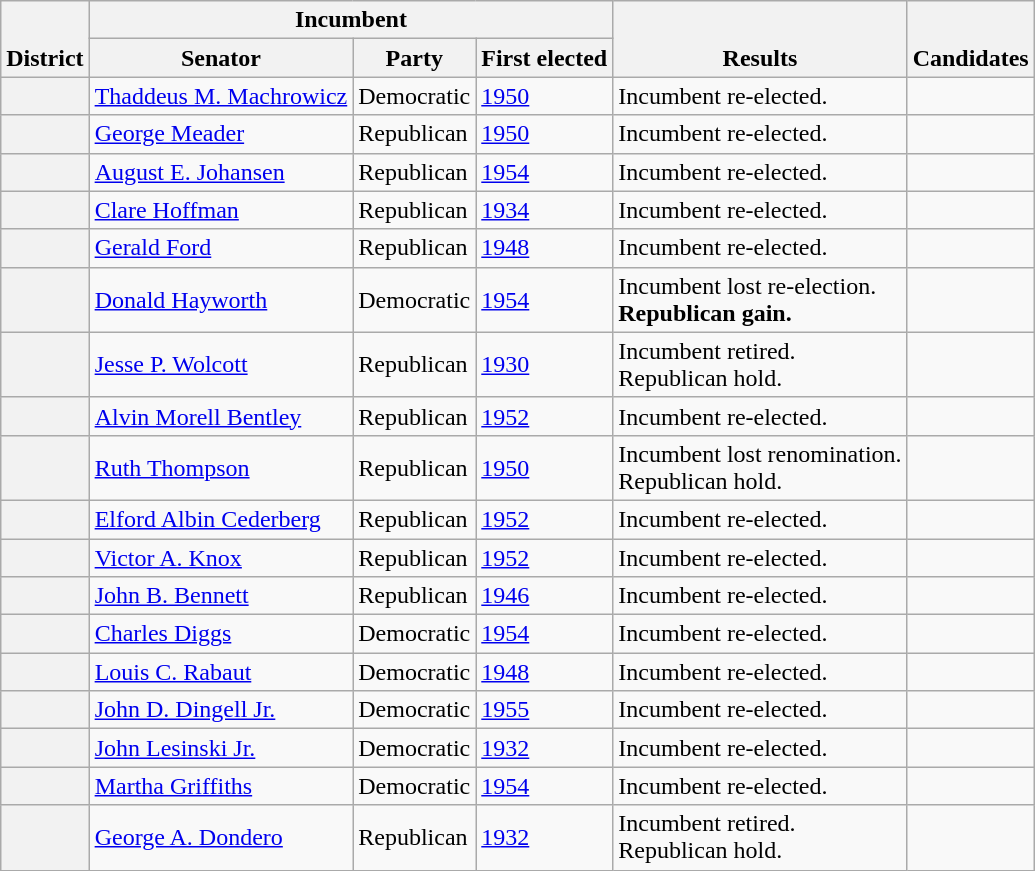<table class=wikitable>
<tr valign=bottom>
<th rowspan=2>District</th>
<th colspan=3>Incumbent</th>
<th rowspan=2>Results</th>
<th rowspan=2>Candidates</th>
</tr>
<tr>
<th>Senator</th>
<th>Party</th>
<th>First elected</th>
</tr>
<tr>
<th></th>
<td><a href='#'>Thaddeus M. Machrowicz</a></td>
<td>Democratic</td>
<td><a href='#'>1950</a></td>
<td>Incumbent re-elected.</td>
<td nowrap></td>
</tr>
<tr>
<th></th>
<td><a href='#'>George Meader</a></td>
<td>Republican</td>
<td><a href='#'>1950</a></td>
<td>Incumbent re-elected.</td>
<td nowrap></td>
</tr>
<tr>
<th></th>
<td><a href='#'>August E. Johansen</a></td>
<td>Republican</td>
<td><a href='#'>1954</a></td>
<td>Incumbent re-elected.</td>
<td nowrap></td>
</tr>
<tr>
<th></th>
<td><a href='#'>Clare Hoffman</a></td>
<td>Republican</td>
<td><a href='#'>1934</a></td>
<td>Incumbent re-elected.</td>
<td nowrap></td>
</tr>
<tr>
<th></th>
<td><a href='#'>Gerald Ford</a></td>
<td>Republican</td>
<td><a href='#'>1948</a></td>
<td>Incumbent re-elected.</td>
<td nowrap></td>
</tr>
<tr>
<th></th>
<td><a href='#'>Donald Hayworth</a></td>
<td>Democratic</td>
<td><a href='#'>1954</a></td>
<td>Incumbent lost re-election.<br><strong>Republican gain.</strong></td>
<td nowrap></td>
</tr>
<tr>
<th></th>
<td><a href='#'>Jesse P. Wolcott</a></td>
<td>Republican</td>
<td><a href='#'>1930</a></td>
<td>Incumbent retired.<br>Republican hold.</td>
<td nowrap></td>
</tr>
<tr>
<th></th>
<td><a href='#'>Alvin Morell Bentley</a></td>
<td>Republican</td>
<td><a href='#'>1952</a></td>
<td>Incumbent re-elected.</td>
<td nowrap></td>
</tr>
<tr>
<th></th>
<td><a href='#'>Ruth Thompson</a></td>
<td>Republican</td>
<td><a href='#'>1950</a></td>
<td>Incumbent lost renomination.<br>Republican hold.</td>
<td nowrap></td>
</tr>
<tr>
<th></th>
<td><a href='#'>Elford Albin Cederberg</a></td>
<td>Republican</td>
<td><a href='#'>1952</a></td>
<td>Incumbent re-elected.</td>
<td nowrap></td>
</tr>
<tr>
<th></th>
<td><a href='#'>Victor A. Knox</a></td>
<td>Republican</td>
<td><a href='#'>1952</a></td>
<td>Incumbent re-elected.</td>
<td nowrap></td>
</tr>
<tr>
<th></th>
<td><a href='#'>John B. Bennett</a></td>
<td>Republican</td>
<td><a href='#'>1946</a></td>
<td>Incumbent re-elected.</td>
<td nowrap></td>
</tr>
<tr>
<th></th>
<td><a href='#'>Charles Diggs</a></td>
<td>Democratic</td>
<td><a href='#'>1954</a></td>
<td>Incumbent re-elected.</td>
<td nowrap></td>
</tr>
<tr>
<th></th>
<td><a href='#'>Louis C. Rabaut</a></td>
<td>Democratic</td>
<td><a href='#'>1948</a></td>
<td>Incumbent re-elected.</td>
<td nowrap></td>
</tr>
<tr>
<th></th>
<td><a href='#'>John D. Dingell Jr.</a></td>
<td>Democratic</td>
<td><a href='#'>1955 </a></td>
<td>Incumbent re-elected.</td>
<td nowrap></td>
</tr>
<tr>
<th></th>
<td><a href='#'>John Lesinski Jr.</a></td>
<td>Democratic</td>
<td><a href='#'>1932</a></td>
<td>Incumbent re-elected.</td>
<td nowrap></td>
</tr>
<tr>
<th></th>
<td><a href='#'>Martha Griffiths</a></td>
<td>Democratic</td>
<td><a href='#'>1954</a></td>
<td>Incumbent re-elected.</td>
<td nowrap></td>
</tr>
<tr>
<th></th>
<td><a href='#'>George A. Dondero</a></td>
<td>Republican</td>
<td><a href='#'>1932</a></td>
<td>Incumbent retired.<br>Republican hold.</td>
<td nowrap></td>
</tr>
</table>
